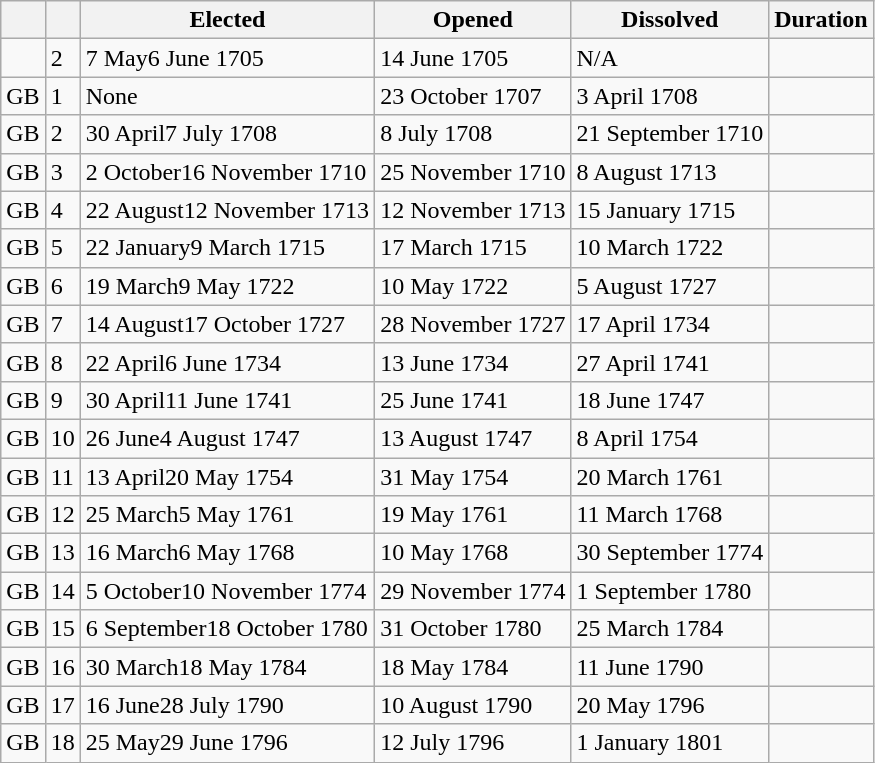<table class="wikitable sortable">
<tr>
<th class=unsortable></th>
<th></th>
<th class=unsortable>Elected</th>
<th>Opened</th>
<th data-sort-type="date">Dissolved</th>
<th>Duration</th>
</tr>
<tr>
<td></td>
<td>2</td>
<td>7 May6 June 1705</td>
<td>14 June 1705</td>
<td data-sort-value="23 October 1707">N/A</td>
<td></td>
</tr>
<tr>
<td>GB</td>
<td>1</td>
<td>None</td>
<td>23 October 1707</td>
<td>3 April 1708</td>
<td><em></em></td>
</tr>
<tr>
<td>GB</td>
<td>2</td>
<td>30 April7 July 1708</td>
<td>8 July 1708</td>
<td>21 September 1710</td>
<td></td>
</tr>
<tr>
<td>GB</td>
<td>3</td>
<td>2 October16 November 1710</td>
<td>25 November 1710</td>
<td>8 August 1713</td>
<td></td>
</tr>
<tr>
<td>GB</td>
<td>4</td>
<td>22 August12 November 1713</td>
<td>12 November 1713</td>
<td>15 January 1715</td>
<td></td>
</tr>
<tr>
<td>GB</td>
<td>5</td>
<td>22 January9 March 1715</td>
<td>17 March 1715</td>
<td>10 March 1722</td>
<td></td>
</tr>
<tr>
<td>GB</td>
<td>6</td>
<td>19 March9 May 1722</td>
<td>10 May 1722</td>
<td>5 August 1727</td>
<td></td>
</tr>
<tr>
<td>GB</td>
<td>7</td>
<td>14 August17 October 1727</td>
<td>28 November 1727</td>
<td>17 April 1734</td>
<td></td>
</tr>
<tr>
<td>GB</td>
<td>8</td>
<td>22 April6 June 1734</td>
<td>13 June 1734</td>
<td>27 April 1741</td>
<td></td>
</tr>
<tr>
<td>GB</td>
<td>9</td>
<td>30 April11 June 1741</td>
<td>25 June 1741</td>
<td>18 June 1747</td>
<td></td>
</tr>
<tr>
<td>GB</td>
<td>10</td>
<td>26 June4 August 1747</td>
<td>13 August 1747</td>
<td>8 April 1754</td>
<td></td>
</tr>
<tr>
<td>GB</td>
<td>11</td>
<td>13 April20 May 1754</td>
<td>31 May 1754</td>
<td>20 March 1761</td>
<td></td>
</tr>
<tr>
<td>GB</td>
<td>12</td>
<td>25 March5 May 1761</td>
<td>19 May 1761</td>
<td>11 March 1768</td>
<td></td>
</tr>
<tr>
<td>GB</td>
<td>13</td>
<td>16 March6 May 1768</td>
<td>10 May 1768</td>
<td>30 September 1774</td>
<td></td>
</tr>
<tr>
<td>GB</td>
<td>14</td>
<td>5 October10 November 1774</td>
<td>29 November 1774</td>
<td>1 September 1780</td>
<td></td>
</tr>
<tr>
<td>GB</td>
<td>15</td>
<td>6 September18 October 1780</td>
<td>31 October 1780</td>
<td>25 March 1784</td>
<td></td>
</tr>
<tr>
<td>GB</td>
<td>16</td>
<td>30 March18 May 1784</td>
<td>18 May 1784</td>
<td>11 June 1790</td>
<td></td>
</tr>
<tr>
<td>GB</td>
<td>17</td>
<td>16 June28 July 1790</td>
<td>10 August 1790</td>
<td>20 May 1796</td>
<td></td>
</tr>
<tr>
<td>GB</td>
<td>18</td>
<td>25 May29 June 1796</td>
<td>12 July 1796</td>
<td data-sort-value="1 January 1801">1 January 1801</td>
<td></td>
</tr>
</table>
